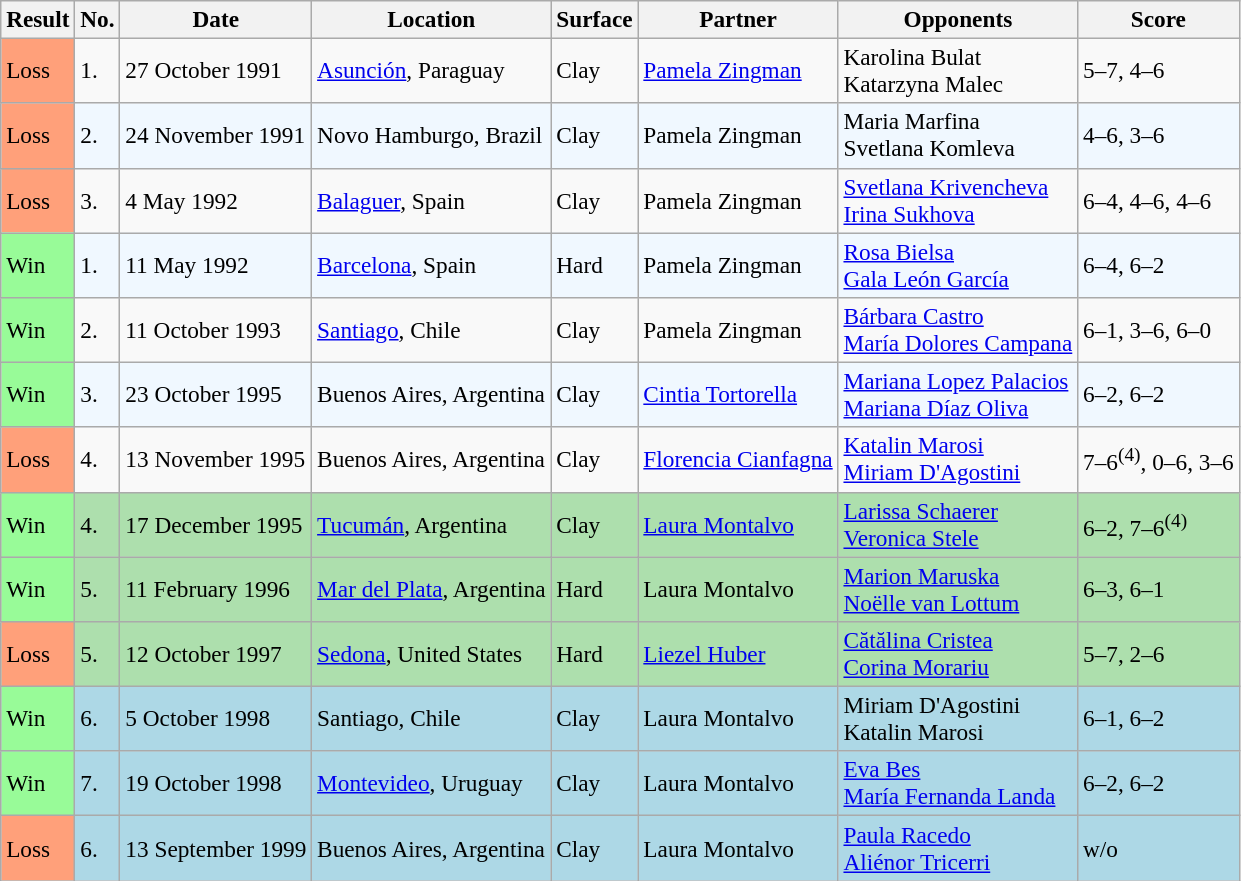<table class="sortable wikitable" style="font-size:97%;">
<tr>
<th>Result</th>
<th>No.</th>
<th>Date</th>
<th>Location</th>
<th>Surface</th>
<th>Partner</th>
<th>Opponents</th>
<th class="unsortable">Score</th>
</tr>
<tr>
<td style="background:#ffa07a;">Loss</td>
<td>1.</td>
<td>27 October 1991</td>
<td><a href='#'>Asunción</a>, Paraguay</td>
<td>Clay</td>
<td> <a href='#'>Pamela Zingman</a></td>
<td> Karolina Bulat <br>  Katarzyna Malec</td>
<td>5–7, 4–6</td>
</tr>
<tr style="background:#f0f8ff;">
<td style="background:#ffa07a;">Loss</td>
<td>2.</td>
<td>24 November 1991</td>
<td>Novo Hamburgo, Brazil</td>
<td>Clay</td>
<td> Pamela Zingman</td>
<td> Maria Marfina <br>  Svetlana Komleva</td>
<td>4–6, 3–6</td>
</tr>
<tr>
<td style="background:#ffa07a;">Loss</td>
<td>3.</td>
<td>4 May 1992</td>
<td><a href='#'>Balaguer</a>, Spain</td>
<td>Clay</td>
<td> Pamela Zingman</td>
<td> <a href='#'>Svetlana Krivencheva</a> <br>  <a href='#'>Irina Sukhova</a></td>
<td>6–4, 4–6, 4–6</td>
</tr>
<tr style="background:#f0f8ff;">
<td style="background:#98fb98;">Win</td>
<td>1.</td>
<td>11 May 1992</td>
<td><a href='#'>Barcelona</a>, Spain</td>
<td>Hard</td>
<td> Pamela Zingman</td>
<td> <a href='#'>Rosa Bielsa</a> <br>  <a href='#'>Gala León García</a></td>
<td>6–4, 6–2</td>
</tr>
<tr>
<td style="background:#98fb98;">Win</td>
<td>2.</td>
<td>11 October 1993</td>
<td><a href='#'>Santiago</a>, Chile</td>
<td>Clay</td>
<td> Pamela Zingman</td>
<td> <a href='#'>Bárbara Castro</a> <br>  <a href='#'>María Dolores Campana</a></td>
<td>6–1, 3–6, 6–0</td>
</tr>
<tr style="background:#f0f8ff;">
<td style="background:#98fb98;">Win</td>
<td>3.</td>
<td>23 October 1995</td>
<td>Buenos Aires, Argentina</td>
<td>Clay</td>
<td> <a href='#'>Cintia Tortorella</a></td>
<td> <a href='#'>Mariana Lopez Palacios</a> <br>  <a href='#'>Mariana Díaz Oliva</a></td>
<td>6–2, 6–2</td>
</tr>
<tr>
<td style="background:#ffa07a;">Loss</td>
<td>4.</td>
<td>13 November 1995</td>
<td>Buenos Aires, Argentina</td>
<td>Clay</td>
<td> <a href='#'>Florencia Cianfagna</a></td>
<td> <a href='#'>Katalin Marosi</a> <br>  <a href='#'>Miriam D'Agostini</a></td>
<td>7–6<sup>(4)</sup>, 0–6, 3–6</td>
</tr>
<tr style="background:#addfad;">
<td style="background:#98fb98;">Win</td>
<td>4.</td>
<td>17 December 1995</td>
<td><a href='#'>Tucumán</a>, Argentina</td>
<td>Clay</td>
<td> <a href='#'>Laura Montalvo</a></td>
<td> <a href='#'>Larissa Schaerer</a> <br>  <a href='#'>Veronica Stele</a></td>
<td>6–2, 7–6<sup>(4)</sup></td>
</tr>
<tr style="background:#addfad;">
<td style="background:#98fb98;">Win</td>
<td>5.</td>
<td>11 February 1996</td>
<td><a href='#'>Mar del Plata</a>, Argentina</td>
<td>Hard</td>
<td> Laura Montalvo</td>
<td> <a href='#'>Marion Maruska</a> <br>  <a href='#'>Noëlle van Lottum</a></td>
<td>6–3, 6–1</td>
</tr>
<tr style="background:#addfad;">
<td style="background:#ffa07a;">Loss</td>
<td>5.</td>
<td>12 October 1997</td>
<td><a href='#'>Sedona</a>, United States</td>
<td>Hard</td>
<td> <a href='#'>Liezel Huber</a></td>
<td> <a href='#'>Cătălina Cristea</a> <br>  <a href='#'>Corina Morariu</a></td>
<td>5–7, 2–6</td>
</tr>
<tr style="background:lightblue;">
<td style="background:#98fb98;">Win</td>
<td>6.</td>
<td>5 October 1998</td>
<td>Santiago, Chile</td>
<td>Clay</td>
<td> Laura Montalvo</td>
<td> Miriam D'Agostini <br>  Katalin Marosi</td>
<td>6–1, 6–2</td>
</tr>
<tr style="background:lightblue;">
<td style="background:#98fb98;">Win</td>
<td>7.</td>
<td>19 October 1998</td>
<td><a href='#'>Montevideo</a>, Uruguay</td>
<td>Clay</td>
<td> Laura Montalvo</td>
<td> <a href='#'>Eva Bes</a> <br>  <a href='#'>María Fernanda Landa</a></td>
<td>6–2, 6–2</td>
</tr>
<tr style="background:lightblue;">
<td style="background:#ffa07a;">Loss</td>
<td>6.</td>
<td>13 September 1999</td>
<td>Buenos Aires, Argentina</td>
<td>Clay</td>
<td> Laura Montalvo</td>
<td> <a href='#'>Paula Racedo</a> <br>  <a href='#'>Aliénor Tricerri</a></td>
<td>w/o</td>
</tr>
</table>
